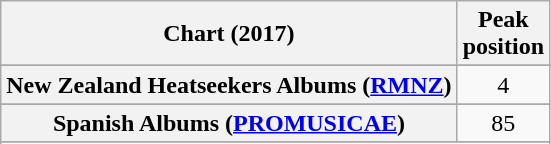<table class="wikitable plainrowheaders" style="text-align:center">
<tr>
<th scope="col">Chart (2017)</th>
<th scope="col">Peak<br> position</th>
</tr>
<tr>
</tr>
<tr>
</tr>
<tr>
</tr>
<tr>
<th scope="row">New Zealand Heatseekers Albums (<a href='#'>RMNZ</a>)</th>
<td>4</td>
</tr>
<tr>
</tr>
<tr>
<th scope="row">Spanish Albums (<a href='#'>PROMUSICAE</a>)</th>
<td>85</td>
</tr>
<tr>
</tr>
<tr>
</tr>
</table>
